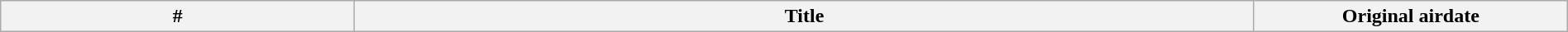<table class="wikitable plainrowheaders"  style="width:100%; background:#fff;">
<tr>
<th>#</th>
<th>Title</th>
<th style="width:20%;">Original airdate<br>
</th>
</tr>
</table>
